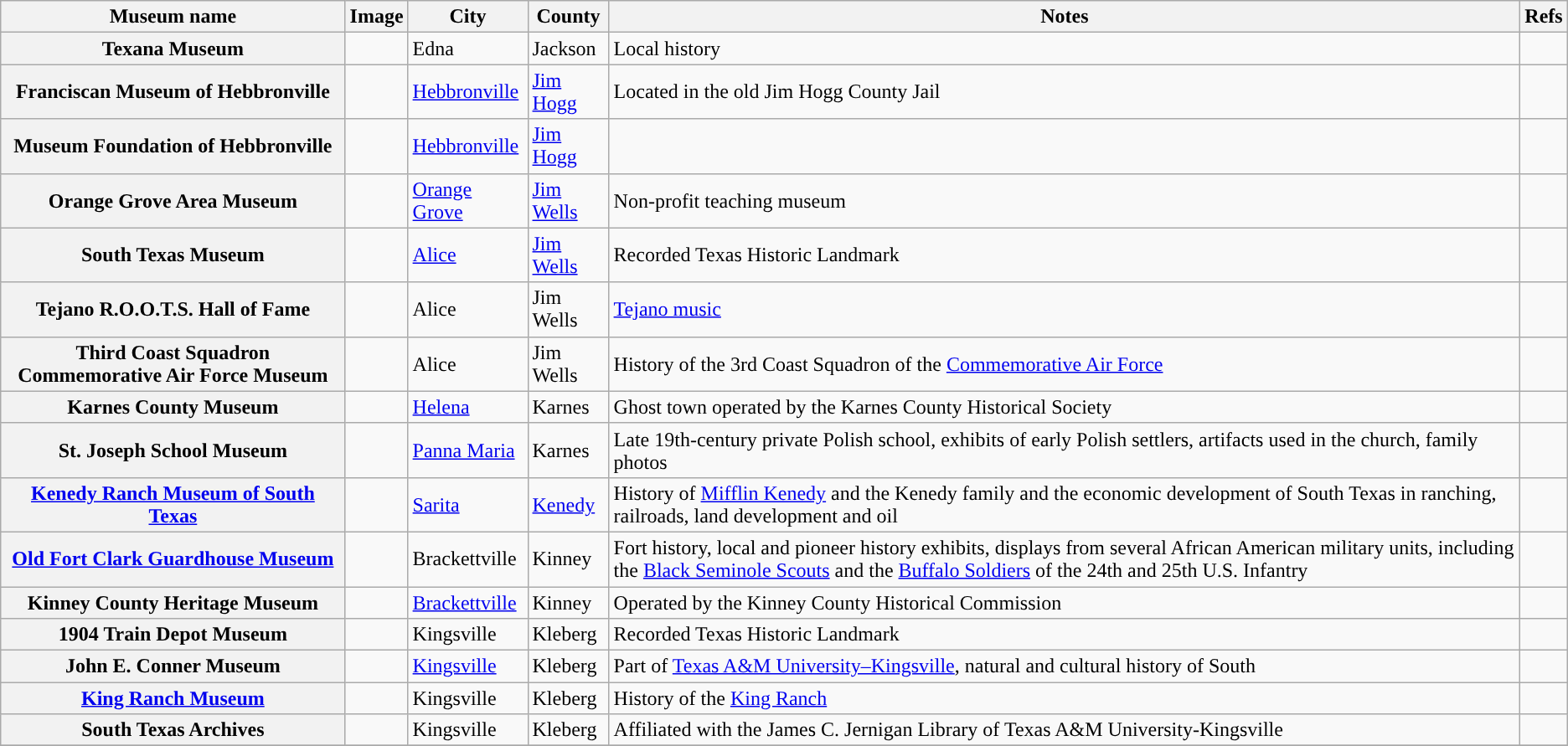<table class="wikitable sortable plainrowheaders">
<tr>
<th scope="col">Museum name</th>
<th scope="col"  class="unsortable">Image</th>
<th scope="col">City</th>
<th scope="col">County</th>
<th scope="col">Notes</th>
<th scope="col" class="unsortable">Refs</th>
</tr>
<tr>
<th scope="row">Texana Museum</th>
<td></td>
<td>Edna</td>
<td>Jackson</td>
<td>Local history</td>
<td align="center"></td>
</tr>
<tr>
<th scope="row">Franciscan Museum of Hebbronville</th>
<td></td>
<td><a href='#'>Hebbronville</a></td>
<td><a href='#'>Jim Hogg</a></td>
<td>Located in the old Jim Hogg County Jail</td>
<td align="center"></td>
</tr>
<tr>
<th scope="row">Museum Foundation of Hebbronville</th>
<td></td>
<td><a href='#'>Hebbronville</a></td>
<td><a href='#'>Jim Hogg</a></td>
<td></td>
<td align="center"></td>
</tr>
<tr>
<th scope="row">Orange Grove Area Museum</th>
<td></td>
<td><a href='#'>Orange Grove</a></td>
<td><a href='#'>Jim Wells</a></td>
<td>Non-profit teaching museum</td>
<td align="center"></td>
</tr>
<tr>
<th scope="row">South Texas Museum</th>
<td></td>
<td><a href='#'>Alice</a></td>
<td><a href='#'>Jim Wells</a></td>
<td>Recorded Texas Historic Landmark</td>
<td align="center"></td>
</tr>
<tr>
<th scope="row">Tejano R.O.O.T.S. Hall of Fame</th>
<td></td>
<td>Alice</td>
<td>Jim Wells</td>
<td><a href='#'>Tejano music</a></td>
<td align="center"></td>
</tr>
<tr>
<th scope="row">Third Coast Squadron Commemorative Air Force Museum</th>
<td></td>
<td>Alice</td>
<td>Jim Wells</td>
<td>History of the 3rd Coast Squadron of the <a href='#'>Commemorative Air Force</a></td>
<td align="center"></td>
</tr>
<tr>
<th scope="row">Karnes County Museum</th>
<td></td>
<td><a href='#'>Helena</a></td>
<td>Karnes</td>
<td>Ghost town operated by the Karnes County Historical Society</td>
<td align="center"></td>
</tr>
<tr>
<th scope="row">St. Joseph School Museum</th>
<td></td>
<td><a href='#'>Panna Maria</a></td>
<td>Karnes</td>
<td>Late 19th-century private Polish school, exhibits of early Polish settlers, artifacts used in the church, family photos</td>
<td align="center"></td>
</tr>
<tr>
<th scope="row"><a href='#'>Kenedy Ranch Museum of South Texas</a></th>
<td></td>
<td><a href='#'>Sarita</a></td>
<td><a href='#'>Kenedy</a></td>
<td>History of <a href='#'>Mifflin Kenedy</a> and the Kenedy family and the economic development of South Texas in ranching, railroads, land development and oil</td>
<td align="center"></td>
</tr>
<tr>
<th scope="row"><a href='#'>Old Fort Clark Guardhouse Museum</a></th>
<td></td>
<td>Brackettville</td>
<td>Kinney</td>
<td>Fort history, local and pioneer history exhibits, displays from several African American military units, including the <a href='#'>Black Seminole Scouts</a> and the <a href='#'>Buffalo Soldiers</a> of the 24th and 25th U.S. Infantry</td>
<td align="center"></td>
</tr>
<tr>
<th scope="row">Kinney County Heritage Museum</th>
<td></td>
<td><a href='#'>Brackettville</a></td>
<td>Kinney</td>
<td>Operated by the Kinney County Historical Commission</td>
<td align="center"></td>
</tr>
<tr>
<th scope="row">1904 Train Depot Museum</th>
<td></td>
<td>Kingsville</td>
<td>Kleberg</td>
<td>Recorded Texas Historic Landmark</td>
<td align="center"></td>
</tr>
<tr>
<th scope="row">John E. Conner Museum</th>
<td></td>
<td><a href='#'>Kingsville</a></td>
<td>Kleberg</td>
<td>Part of <a href='#'>Texas A&M University–Kingsville</a>, natural and cultural history of South</td>
<td align="center"></td>
</tr>
<tr>
<th scope="row"><a href='#'>King Ranch Museum</a></th>
<td></td>
<td>Kingsville</td>
<td>Kleberg</td>
<td>History of the <a href='#'>King Ranch</a></td>
<td align="center"></td>
</tr>
<tr>
<th scope="row">South Texas Archives</th>
<td></td>
<td>Kingsville</td>
<td>Kleberg</td>
<td>Affiliated with the James C. Jernigan Library of Texas A&M University-Kingsville</td>
<td align="center"></td>
</tr>
<tr>
</tr>
</table>
